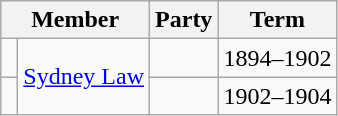<table class="wikitable">
<tr>
<th colspan="2"><strong>Member</strong></th>
<th><strong>Party</strong></th>
<th><strong>Term</strong></th>
</tr>
<tr>
<td> </td>
<td rowspan="2"><a href='#'>Sydney Law</a></td>
<td></td>
<td>1894–1902</td>
</tr>
<tr>
<td> </td>
<td></td>
<td>1902–1904</td>
</tr>
</table>
